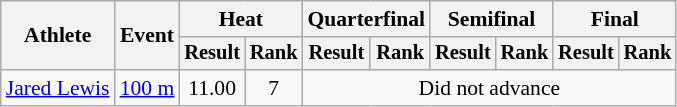<table class=wikitable style="font-size:90%">
<tr>
<th rowspan="2">Athlete</th>
<th rowspan="2">Event</th>
<th colspan="2">Heat</th>
<th colspan="2">Quarterfinal</th>
<th colspan="2">Semifinal</th>
<th colspan="2">Final</th>
</tr>
<tr style="font-size:95%">
<th>Result</th>
<th>Rank</th>
<th>Result</th>
<th>Rank</th>
<th>Result</th>
<th>Rank</th>
<th>Result</th>
<th>Rank</th>
</tr>
<tr align=center>
<td align=left><a href='#'>Jared Lewis</a></td>
<td align=left><a href='#'>100 m</a></td>
<td>11.00</td>
<td>7</td>
<td colspan=6>Did not advance</td>
</tr>
</table>
